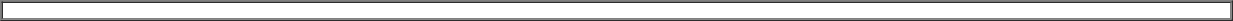<table border="1" cellspacing="0" cellpadding="5" style="width:65%; float:right;">
<tr>
<td></td>
</tr>
</table>
